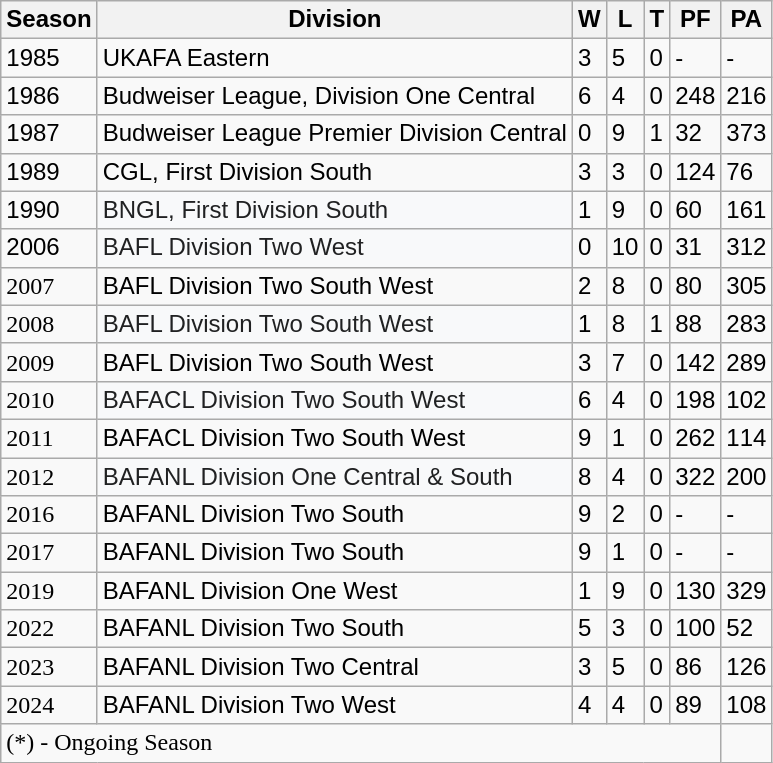<table class="wikitable">
<tr style="font-weight:bold; font-family:Arial, Helvetica, sans-serif !important;">
<th>Season</th>
<th>Division</th>
<th>W</th>
<th>L</th>
<th>T</th>
<th>PF</th>
<th>PA</th>
</tr>
<tr style="font-family:Arial, Helvetica, sans-serif !important;">
<td>1985</td>
<td>UKAFA Eastern</td>
<td>3</td>
<td>5</td>
<td>0</td>
<td>-</td>
<td>-</td>
</tr>
<tr style="font-family:Arial, Helvetica, sans-serif !important;">
<td>1986</td>
<td>Budweiser League, Division One Central</td>
<td>6</td>
<td>4</td>
<td>0</td>
<td>248</td>
<td>216</td>
</tr>
<tr style="font-family:Arial, Helvetica, sans-serif !important;">
<td>1987</td>
<td>Budweiser League Premier Division Central</td>
<td>0</td>
<td>9</td>
<td>1</td>
<td>32</td>
<td>373</td>
</tr>
<tr style="font-family:Arial, Helvetica, sans-serif !important;">
<td>1989</td>
<td>CGL, First Division South</td>
<td>3</td>
<td>3</td>
<td>0</td>
<td>124</td>
<td>76</td>
</tr>
<tr style="font-family:Arial, Helvetica, sans-serif !important;">
<td>1990</td>
<td style="background-color:#F8F9FA; color:#202122;">BNGL, First Division South</td>
<td>1</td>
<td>9</td>
<td>0</td>
<td>60</td>
<td>161</td>
</tr>
<tr style="font-family:Arial, Helvetica, sans-serif !important;">
<td>2006</td>
<td style="background-color:#F8F9FA; color:#202122;">BAFL Division Two West</td>
<td>0</td>
<td>10</td>
<td>0</td>
<td>31</td>
<td>312</td>
</tr>
<tr>
<td>2007</td>
<td style="font-family:Arial, Helvetica, sans-serif !important;">BAFL Division Two South West</td>
<td style="font-family:Arial, Helvetica, sans-serif !important;">2</td>
<td style="font-family:Arial, Helvetica, sans-serif !important;">8</td>
<td style="font-family:Arial, Helvetica, sans-serif !important;">0</td>
<td style="font-family:Arial, Helvetica, sans-serif !important;">80</td>
<td style="font-family:Arial, Helvetica, sans-serif !important;">305</td>
</tr>
<tr>
<td>2008</td>
<td style="font-family:Arial, Helvetica, sans-serif !important; background-color:#F8F9FA; color:#202122;">BAFL Division Two South West</td>
<td style="font-family:Arial, Helvetica, sans-serif !important;">1</td>
<td style="font-family:Arial, Helvetica, sans-serif !important;">8</td>
<td style="font-family:Arial, Helvetica, sans-serif !important;">1</td>
<td style="font-family:Arial, Helvetica, sans-serif !important;">88</td>
<td style="font-family:Arial, Helvetica, sans-serif !important;">283</td>
</tr>
<tr>
<td>2009</td>
<td style="font-family:Arial, Helvetica, sans-serif !important;">BAFL Division Two South West</td>
<td style="font-family:Arial, Helvetica, sans-serif !important;">3</td>
<td style="font-family:Arial, Helvetica, sans-serif !important;">7</td>
<td style="font-family:Arial, Helvetica, sans-serif !important;">0</td>
<td style="font-family:Arial, Helvetica, sans-serif !important;">142</td>
<td style="font-family:Arial, Helvetica, sans-serif !important;">289</td>
</tr>
<tr>
<td>2010</td>
<td style="font-family:Arial, Helvetica, sans-serif !important; background-color:#F8F9FA; color:#202122;">BAFACL Division Two South West</td>
<td style="font-family:Arial, Helvetica, sans-serif !important;">6</td>
<td style="font-family:Arial, Helvetica, sans-serif !important;">4</td>
<td style="font-family:Arial, Helvetica, sans-serif !important;">0</td>
<td style="font-family:Arial, Helvetica, sans-serif !important;">198</td>
<td style="font-family:Arial, Helvetica, sans-serif !important;">102</td>
</tr>
<tr>
<td>2011</td>
<td style="font-family:Arial, Helvetica, sans-serif !important;">BAFACL Division Two South West</td>
<td style="font-family:Arial, Helvetica, sans-serif !important;">9</td>
<td style="font-family:Arial, Helvetica, sans-serif !important;">1</td>
<td style="font-family:Arial, Helvetica, sans-serif !important;">0</td>
<td style="font-family:Arial, Helvetica, sans-serif !important;">262</td>
<td style="font-family:Arial, Helvetica, sans-serif !important;">114</td>
</tr>
<tr>
<td>2012</td>
<td style="font-family:Arial, Helvetica, sans-serif !important; background-color:#F8F9FA; color:#202122;">BAFANL Division One Central & South</td>
<td style="font-family:Arial, Helvetica, sans-serif !important;">8</td>
<td style="font-family:Arial, Helvetica, sans-serif !important;">4</td>
<td style="font-family:Arial, Helvetica, sans-serif !important;">0</td>
<td style="font-family:Arial, Helvetica, sans-serif !important;">322</td>
<td style="font-family:Arial, Helvetica, sans-serif !important;">200</td>
</tr>
<tr>
<td>2016</td>
<td style="font-family:Arial, Helvetica, sans-serif !important;">BAFANL Division Two South</td>
<td style="font-family:Arial, Helvetica, sans-serif !important;">9</td>
<td style="font-family:Arial, Helvetica, sans-serif !important;">2</td>
<td style="font-family:Arial, Helvetica, sans-serif !important;">0</td>
<td style="font-family:Arial, Helvetica, sans-serif !important;">-</td>
<td style="font-family:Arial, Helvetica, sans-serif !important;">-</td>
</tr>
<tr>
<td>2017</td>
<td style="font-family:Arial, Helvetica, sans-serif !important;">BAFANL Division Two South</td>
<td style="font-family:Arial, Helvetica, sans-serif !important;">9</td>
<td style="font-family:Arial, Helvetica, sans-serif !important;">1</td>
<td style="font-family:Arial, Helvetica, sans-serif !important;">0</td>
<td style="font-family:Arial, Helvetica, sans-serif !important;">-</td>
<td style="font-family:Arial, Helvetica, sans-serif !important;">-</td>
</tr>
<tr>
<td>2019</td>
<td style="font-family:Arial, Helvetica, sans-serif !important;">BAFANL Division One West</td>
<td style="font-family:Arial, Helvetica, sans-serif !important;">1</td>
<td style="font-family:Arial, Helvetica, sans-serif !important;">9</td>
<td style="font-family:Arial, Helvetica, sans-serif !important;">0</td>
<td style="font-family:Arial, Helvetica, sans-serif !important;">130</td>
<td style="font-family:Arial, Helvetica, sans-serif !important;">329</td>
</tr>
<tr>
<td>2022</td>
<td style="font-family:Arial, Helvetica, sans-serif !important;">BAFANL Division Two South</td>
<td style="font-family:Arial, Helvetica, sans-serif !important;">5</td>
<td style="font-family:Arial, Helvetica, sans-serif !important;">3</td>
<td style="font-family:Arial, Helvetica, sans-serif !important;">0</td>
<td style="font-family:Arial, Helvetica, sans-serif !important;">100</td>
<td style="font-family:Arial, Helvetica, sans-serif !important;">52</td>
</tr>
<tr>
<td>2023</td>
<td style="font-family:Arial, Helvetica, sans-serif !important;">BAFANL Division Two Central</td>
<td style="font-family:Arial, Helvetica, sans-serif !important;">3</td>
<td style="font-family:Arial, Helvetica, sans-serif !important;">5</td>
<td style="font-family:Arial, Helvetica, sans-serif !important;">0</td>
<td style="font-family:Arial, Helvetica, sans-serif !important;">86</td>
<td style="font-family:Arial, Helvetica, sans-serif !important;">126</td>
</tr>
<tr>
<td>2024</td>
<td style="font-family:Arial, Helvetica, sans-serif !important;">BAFANL Division Two West</td>
<td style="font-family:Arial, Helvetica, sans-serif !important;">4</td>
<td style="font-family:Arial, Helvetica, sans-serif !important;">4</td>
<td style="font-family:Arial, Helvetica, sans-serif !important;">0</td>
<td style="font-family:Arial, Helvetica, sans-serif !important;">89</td>
<td style="font-family:Arial, Helvetica, sans-serif !important;">108</td>
</tr>
<tr>
<td colspan="6">(*) - Ongoing Season</td>
</tr>
</table>
